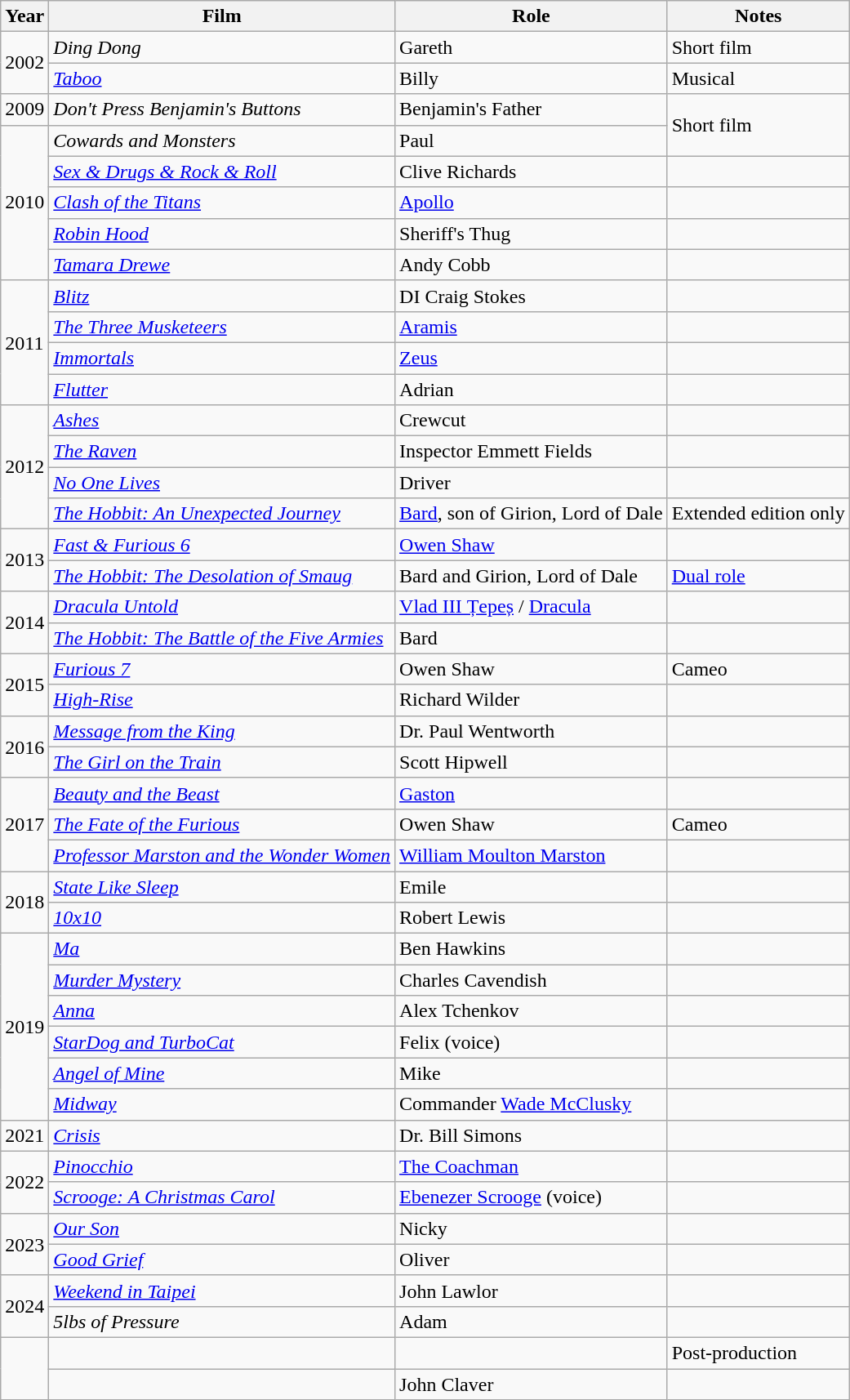<table class="wikitable sortable">
<tr>
<th>Year</th>
<th>Film</th>
<th>Role</th>
<th class="unsortable">Notes</th>
</tr>
<tr>
<td rowspan="2">2002</td>
<td><em>Ding Dong</em></td>
<td>Gareth</td>
<td>Short film</td>
</tr>
<tr>
<td><em><a href='#'>Taboo</a></em></td>
<td>Billy</td>
<td>Musical</td>
</tr>
<tr>
<td>2009</td>
<td><em>Don't Press Benjamin's Buttons</em></td>
<td>Benjamin's Father</td>
<td rowspan=2>Short film</td>
</tr>
<tr>
<td rowspan="5">2010</td>
<td><em>Cowards and Monsters</em></td>
<td>Paul</td>
</tr>
<tr>
<td><em><a href='#'>Sex & Drugs & Rock & Roll</a></em></td>
<td>Clive Richards</td>
<td></td>
</tr>
<tr>
<td><em><a href='#'>Clash of the Titans</a></em></td>
<td><a href='#'>Apollo</a></td>
<td></td>
</tr>
<tr>
<td><em><a href='#'>Robin Hood</a></em></td>
<td>Sheriff's Thug</td>
<td></td>
</tr>
<tr>
<td><em><a href='#'>Tamara Drewe</a></em></td>
<td>Andy Cobb</td>
<td></td>
</tr>
<tr>
<td rowspan="4">2011</td>
<td><em><a href='#'>Blitz</a></em></td>
<td>DI Craig Stokes</td>
<td></td>
</tr>
<tr>
<td><em><a href='#'>The Three Musketeers</a></em></td>
<td><a href='#'>Aramis</a></td>
<td></td>
</tr>
<tr>
<td><em><a href='#'>Immortals</a></em></td>
<td><a href='#'>Zeus</a></td>
<td></td>
</tr>
<tr>
<td><em><a href='#'>Flutter</a></em></td>
<td>Adrian</td>
<td></td>
</tr>
<tr>
<td rowspan="4">2012</td>
<td><em><a href='#'>Ashes</a></em></td>
<td>Crewcut</td>
<td></td>
</tr>
<tr>
<td><em><a href='#'>The Raven</a></em></td>
<td>Inspector Emmett Fields</td>
<td></td>
</tr>
<tr>
<td><em><a href='#'>No One Lives</a></em></td>
<td>Driver</td>
<td></td>
</tr>
<tr>
<td><em><a href='#'>The Hobbit: An Unexpected Journey</a></em></td>
<td><a href='#'>Bard</a>, son of Girion, Lord of Dale</td>
<td>Extended edition only</td>
</tr>
<tr>
<td rowspan="2">2013</td>
<td><em><a href='#'>Fast & Furious 6</a></em></td>
<td><a href='#'>Owen Shaw</a></td>
<td></td>
</tr>
<tr>
<td><em><a href='#'>The Hobbit: The Desolation of Smaug</a></em></td>
<td>Bard and Girion, Lord of Dale</td>
<td><a href='#'>Dual role</a></td>
</tr>
<tr>
<td rowspan="2">2014</td>
<td><em><a href='#'>Dracula Untold</a></em></td>
<td><a href='#'>Vlad III Țepeș</a> / <a href='#'>Dracula</a></td>
<td></td>
</tr>
<tr>
<td><em><a href='#'>The Hobbit: The Battle of the Five Armies</a></em></td>
<td>Bard</td>
<td></td>
</tr>
<tr>
<td rowspan="2">2015</td>
<td><em><a href='#'>Furious 7</a></em></td>
<td>Owen Shaw</td>
<td>Cameo</td>
</tr>
<tr>
<td><em><a href='#'>High-Rise</a></em></td>
<td>Richard Wilder</td>
<td></td>
</tr>
<tr>
<td rowspan="2">2016</td>
<td><em><a href='#'>Message from the King</a></em></td>
<td>Dr. Paul Wentworth</td>
<td></td>
</tr>
<tr>
<td><em><a href='#'>The Girl on the Train</a></em></td>
<td>Scott Hipwell</td>
<td></td>
</tr>
<tr>
<td rowspan="3">2017</td>
<td><em><a href='#'>Beauty and the Beast</a></em></td>
<td><a href='#'>Gaston</a></td>
<td></td>
</tr>
<tr>
<td><em><a href='#'>The Fate of the Furious</a></em></td>
<td>Owen Shaw</td>
<td>Cameo</td>
</tr>
<tr>
<td><em><a href='#'>Professor Marston and the Wonder Women</a></em></td>
<td><a href='#'>William Moulton Marston</a></td>
<td></td>
</tr>
<tr>
<td rowspan="2">2018</td>
<td><em><a href='#'>State Like Sleep</a></em></td>
<td>Emile</td>
<td></td>
</tr>
<tr>
<td><em><a href='#'>10x10</a></em></td>
<td>Robert Lewis</td>
<td></td>
</tr>
<tr>
<td rowspan="6">2019</td>
<td><em><a href='#'>Ma</a></em></td>
<td>Ben Hawkins</td>
<td></td>
</tr>
<tr>
<td><em><a href='#'>Murder Mystery</a></em></td>
<td>Charles Cavendish</td>
<td></td>
</tr>
<tr>
<td><em><a href='#'>Anna</a></em></td>
<td>Alex Tchenkov</td>
<td></td>
</tr>
<tr>
<td><em><a href='#'>StarDog and TurboCat</a></em></td>
<td>Felix (voice)</td>
<td></td>
</tr>
<tr>
<td><em><a href='#'>Angel of Mine</a></em></td>
<td>Mike</td>
<td></td>
</tr>
<tr>
<td><em><a href='#'>Midway</a></em></td>
<td>Commander <a href='#'>Wade McClusky</a></td>
<td></td>
</tr>
<tr>
<td>2021</td>
<td><em><a href='#'>Crisis</a></em></td>
<td>Dr. Bill Simons</td>
<td></td>
</tr>
<tr>
<td rowspan="2">2022</td>
<td><em><a href='#'>Pinocchio</a></em></td>
<td><a href='#'>The Coachman</a></td>
<td></td>
</tr>
<tr>
<td><em><a href='#'>Scrooge: A Christmas Carol</a></em></td>
<td><a href='#'>Ebenezer Scrooge</a> (voice)</td>
<td></td>
</tr>
<tr>
<td rowspan="2">2023</td>
<td><em><a href='#'>Our Son</a></em></td>
<td>Nicky</td>
<td></td>
</tr>
<tr>
<td><em><a href='#'>Good Grief</a></em></td>
<td>Oliver</td>
<td></td>
</tr>
<tr>
<td rowspan="2">2024</td>
<td><em><a href='#'>Weekend in Taipei</a></em></td>
<td>John Lawlor</td>
<td></td>
</tr>
<tr>
<td><em>5lbs of Pressure</em></td>
<td>Adam</td>
<td></td>
</tr>
<tr>
<td rowspan="2"></td>
<td></td>
<td></td>
<td>Post-production</td>
</tr>
<tr>
<td></td>
<td>John Claver</td>
<td></td>
</tr>
</table>
